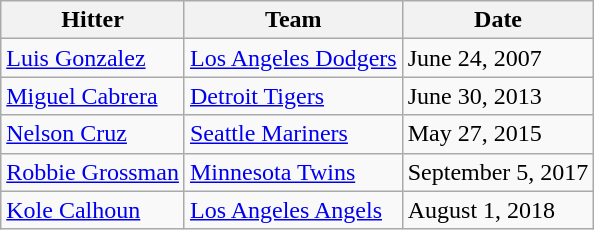<table class="wikitable">
<tr>
<th>Hitter</th>
<th>Team</th>
<th>Date</th>
</tr>
<tr>
<td><a href='#'>Luis Gonzalez</a></td>
<td><a href='#'>Los Angeles Dodgers</a></td>
<td>June 24, 2007</td>
</tr>
<tr>
<td><a href='#'>Miguel Cabrera</a></td>
<td><a href='#'>Detroit Tigers</a></td>
<td>June 30, 2013</td>
</tr>
<tr>
<td><a href='#'>Nelson Cruz</a></td>
<td><a href='#'>Seattle Mariners</a></td>
<td>May 27, 2015</td>
</tr>
<tr>
<td><a href='#'>Robbie Grossman</a></td>
<td><a href='#'>Minnesota Twins</a></td>
<td>September 5, 2017</td>
</tr>
<tr>
<td><a href='#'>Kole Calhoun</a></td>
<td><a href='#'>Los Angeles Angels</a></td>
<td>August 1, 2018</td>
</tr>
</table>
